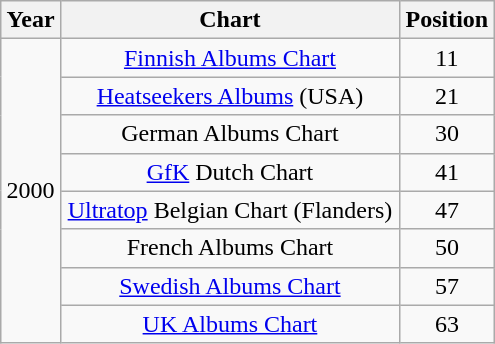<table class="wikitable" width="330px">
<tr>
<th align="center">Year</th>
<th align="center">Chart</th>
<th align="center">Position</th>
</tr>
<tr>
<td align="center"; rowspan="8">2000</td>
<td align="center"><a href='#'>Finnish Albums Chart</a></td>
<td align="center">11</td>
</tr>
<tr>
<td align="center"><a href='#'>Heatseekers Albums</a> (USA)</td>
<td align="center">21</td>
</tr>
<tr>
<td align="center">German Albums Chart</td>
<td align="center">30</td>
</tr>
<tr>
<td align="center"><a href='#'>GfK</a> Dutch Chart</td>
<td align="center">41</td>
</tr>
<tr>
<td align="center"><a href='#'>Ultratop</a> Belgian Chart (Flanders)</td>
<td align="center">47</td>
</tr>
<tr>
<td align="center">French Albums Chart</td>
<td align="center">50</td>
</tr>
<tr>
<td align="center"><a href='#'>Swedish Albums Chart</a></td>
<td align="center">57</td>
</tr>
<tr>
<td align="center"><a href='#'>UK Albums Chart</a></td>
<td align="center">63</td>
</tr>
</table>
